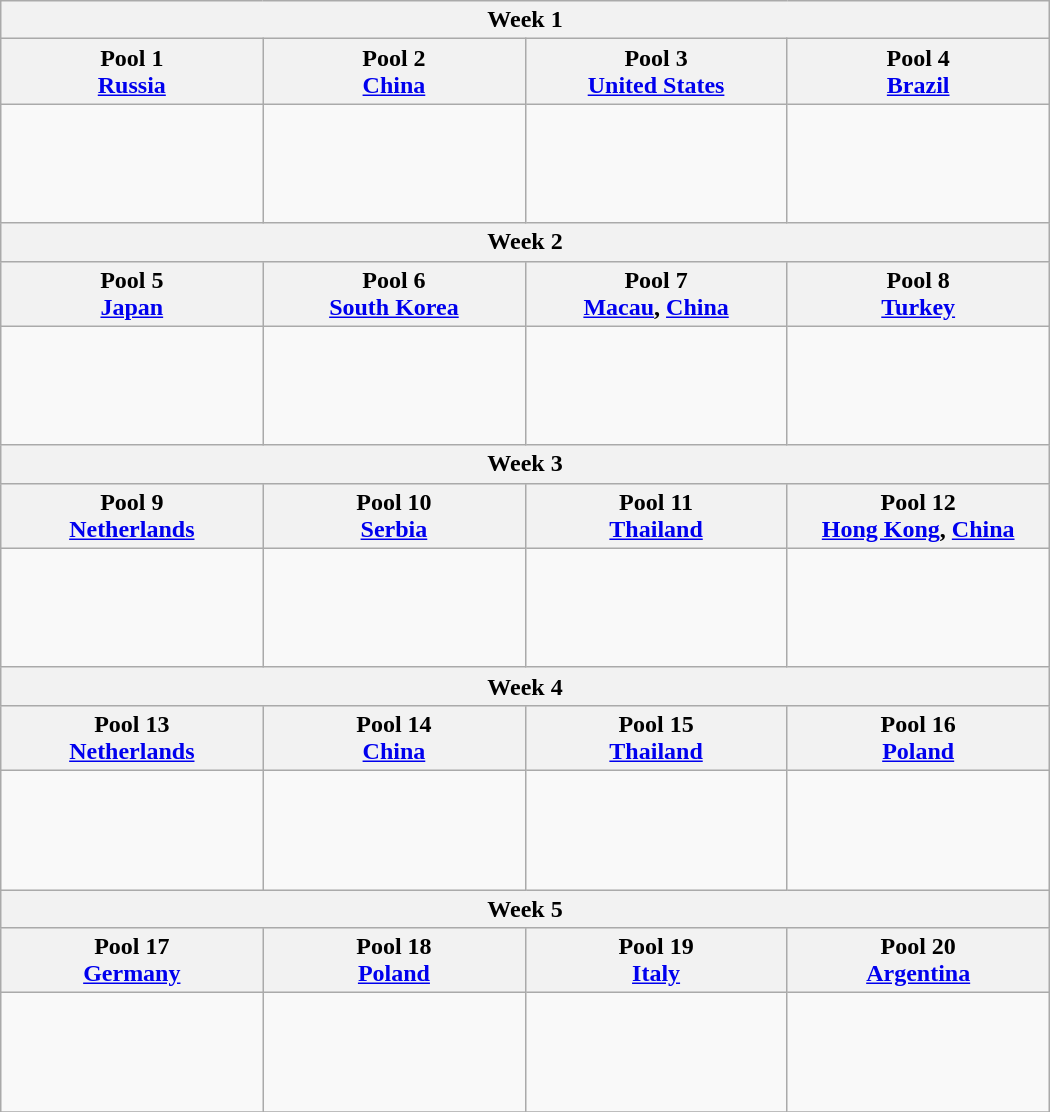<table class="wikitable" width=700>
<tr>
<th colspan="4">Week 1</th>
</tr>
<tr>
<th width=25%>Pool 1<br><a href='#'>Russia</a></th>
<th width=25%>Pool 2<br><a href='#'>China</a></th>
<th width=25%>Pool 3<br><a href='#'>United States</a></th>
<th width=25%>Pool 4<br><a href='#'>Brazil</a></th>
</tr>
<tr>
<td><br><br>
<br>
<br>
</td>
<td><br><br>
<br>
<br>
</td>
<td><br><br>
<br>
<br>
</td>
<td><br><br>
<br>
<br>
</td>
</tr>
<tr>
<th colspan="4">Week 2</th>
</tr>
<tr>
<th width=25%>Pool 5<br><a href='#'>Japan</a></th>
<th width=25%>Pool 6<br><a href='#'>South Korea</a></th>
<th width=25%>Pool 7<br><a href='#'>Macau</a>, <a href='#'>China</a></th>
<th width=25%>Pool 8<br><a href='#'>Turkey</a></th>
</tr>
<tr>
<td><br><br>
<br>
<br>
</td>
<td><br><br>
<br>
<br>
</td>
<td><br><br>
<br>
<br>
</td>
<td><br><br>
<br>
<br>
</td>
</tr>
<tr>
<th colspan="4">Week 3</th>
</tr>
<tr>
<th width=25%>Pool 9<br><a href='#'>Netherlands</a></th>
<th width=25%>Pool 10<br><a href='#'>Serbia</a></th>
<th width=25%>Pool 11<br><a href='#'>Thailand</a></th>
<th width=25%>Pool 12<br><a href='#'>Hong Kong</a>, <a href='#'>China</a></th>
</tr>
<tr>
<td><br><br>
<br>
<br>
</td>
<td><br><br>
<br>
<br>
</td>
<td><br><br>
<br>
<br>
</td>
<td><br><br>
<br>
<br>
</td>
</tr>
<tr>
<th colspan="4">Week 4</th>
</tr>
<tr>
<th width=25%>Pool 13<br><a href='#'>Netherlands</a></th>
<th width=25%>Pool 14<br><a href='#'>China</a></th>
<th width=25%>Pool 15<br><a href='#'>Thailand</a></th>
<th width=25%>Pool 16<br><a href='#'>Poland</a></th>
</tr>
<tr>
<td><br><br>
<br>
<br>
</td>
<td><br><br>
<br>
<br>
</td>
<td><br><br>
<br>
<br>
</td>
<td><br><br>
<br>
<br>
</td>
</tr>
<tr>
<th colspan="4">Week 5</th>
</tr>
<tr>
<th width=25%>Pool 17<br><a href='#'>Germany</a></th>
<th width=25%>Pool 18<br><a href='#'>Poland</a></th>
<th width=25%>Pool 19<br><a href='#'>Italy</a></th>
<th width=25%>Pool 20<br><a href='#'>Argentina</a></th>
</tr>
<tr>
<td><br><br>
<br>
<br>
</td>
<td><br><br>
<br>
<br>
</td>
<td><br><br>
<br>
<br>
</td>
<td><br><br>
<br>
<br>
</td>
</tr>
<tr>
</tr>
</table>
